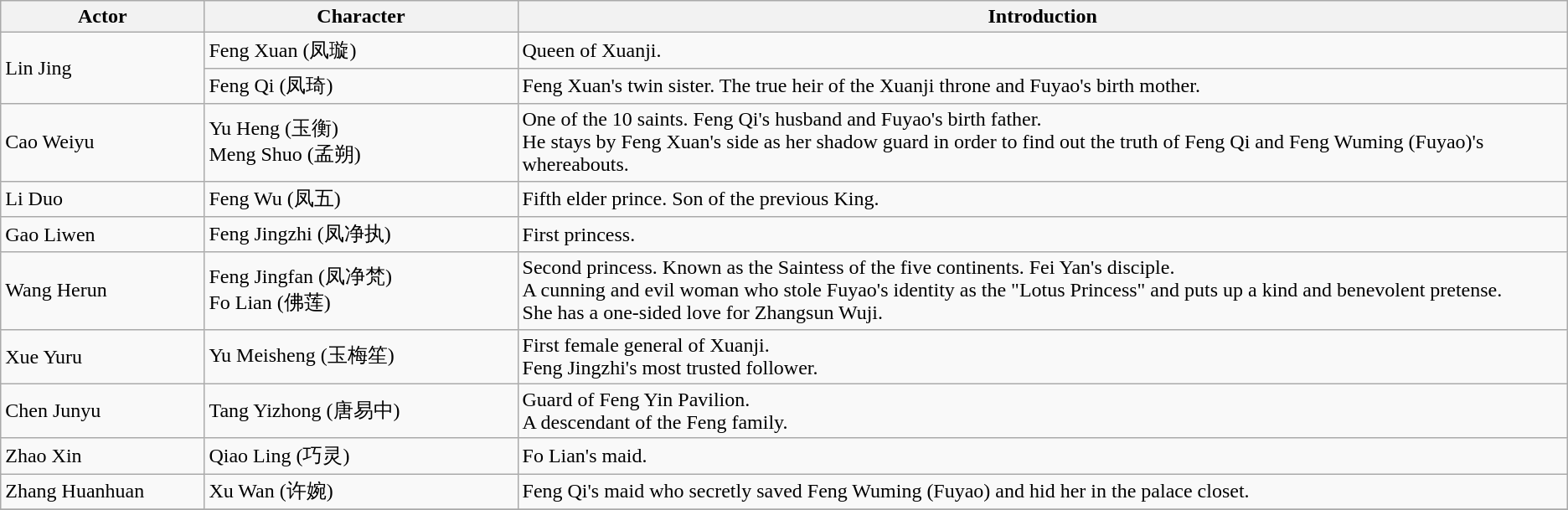<table class="wikitable">
<tr>
<th style="width:13%">Actor</th>
<th style="width:20%">Character</th>
<th>Introduction</th>
</tr>
<tr>
<td rowspan=2>Lin Jing</td>
<td>Feng Xuan (凤璇)</td>
<td>Queen of Xuanji.</td>
</tr>
<tr>
<td>Feng Qi (凤琦)</td>
<td>Feng Xuan's twin sister. The true heir of the Xuanji throne and Fuyao's birth mother.</td>
</tr>
<tr>
<td>Cao Weiyu</td>
<td>Yu Heng (玉衡)<br>Meng Shuo (孟朔)</td>
<td>One of the 10 saints. Feng Qi's husband and Fuyao's birth father.<br>He stays by Feng Xuan's side as her shadow guard in order to find out the truth of Feng Qi and Feng Wuming (Fuyao)'s whereabouts.</td>
</tr>
<tr>
<td>Li Duo</td>
<td>Feng Wu (凤五)</td>
<td>Fifth elder prince. Son of the previous King.</td>
</tr>
<tr>
<td>Gao Liwen</td>
<td>Feng Jingzhi (凤净执)</td>
<td>First princess.</td>
</tr>
<tr>
<td>Wang Herun</td>
<td>Feng Jingfan (凤净梵) <br>Fo Lian (佛莲)</td>
<td>Second princess. Known as the Saintess of the five continents. Fei Yan's disciple.<br>A cunning and evil woman who stole Fuyao's identity as the "Lotus Princess" and puts up a kind and benevolent pretense.<br>She has a one-sided love for Zhangsun Wuji.</td>
</tr>
<tr>
<td>Xue Yuru</td>
<td>Yu Meisheng (玉梅笙)</td>
<td>First female general of Xuanji.<br>Feng Jingzhi's most trusted follower.</td>
</tr>
<tr>
<td>Chen Junyu</td>
<td>Tang Yizhong (唐易中)</td>
<td>Guard of Feng Yin Pavilion. <br>A descendant of the Feng family.</td>
</tr>
<tr>
<td>Zhao Xin</td>
<td>Qiao Ling (巧灵)</td>
<td>Fo Lian's maid.</td>
</tr>
<tr>
<td>Zhang Huanhuan</td>
<td>Xu Wan (许婉)</td>
<td>Feng Qi's maid who secretly saved Feng Wuming (Fuyao) and hid her in the palace closet.</td>
</tr>
<tr>
</tr>
</table>
